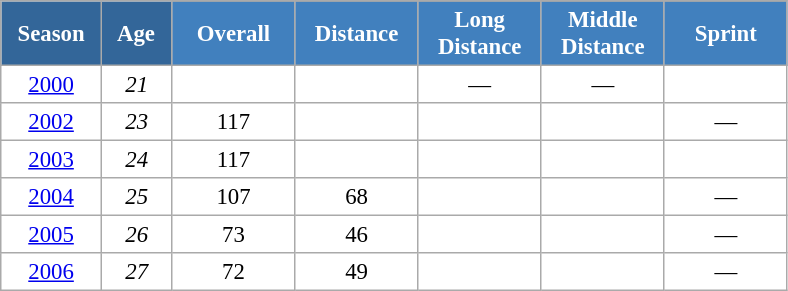<table class="wikitable" style="font-size:95%; text-align:center; border:grey solid 1px; border-collapse:collapse; background:#ffffff;">
<tr>
<th style="background-color:#369; color:white; width:60px;" rowspan="2"> Season </th>
<th style="background-color:#369; color:white; width:40px;" rowspan="2"> Age </th>
</tr>
<tr>
<th style="background-color:#4180be; color:white; width:75px;">Overall</th>
<th style="background-color:#4180be; color:white; width:75px;">Distance</th>
<th style="background-color:#4180be; color:white; width:75px;">Long Distance</th>
<th style="background-color:#4180be; color:white; width:75px;">Middle Distance</th>
<th style="background-color:#4180be; color:white; width:75px;">Sprint</th>
</tr>
<tr>
<td><a href='#'>2000</a></td>
<td><em>21</em></td>
<td></td>
<td></td>
<td>—</td>
<td>—</td>
<td></td>
</tr>
<tr>
<td><a href='#'>2002</a></td>
<td><em>23</em></td>
<td>117</td>
<td></td>
<td></td>
<td></td>
<td>—</td>
</tr>
<tr>
<td><a href='#'>2003</a></td>
<td><em>24</em></td>
<td>117</td>
<td></td>
<td></td>
<td></td>
<td></td>
</tr>
<tr>
<td><a href='#'>2004</a></td>
<td><em>25</em></td>
<td>107</td>
<td>68</td>
<td></td>
<td></td>
<td>—</td>
</tr>
<tr>
<td><a href='#'>2005</a></td>
<td><em>26</em></td>
<td>73</td>
<td>46</td>
<td></td>
<td></td>
<td>—</td>
</tr>
<tr>
<td><a href='#'>2006</a></td>
<td><em>27</em></td>
<td>72</td>
<td>49</td>
<td></td>
<td></td>
<td>—</td>
</tr>
</table>
